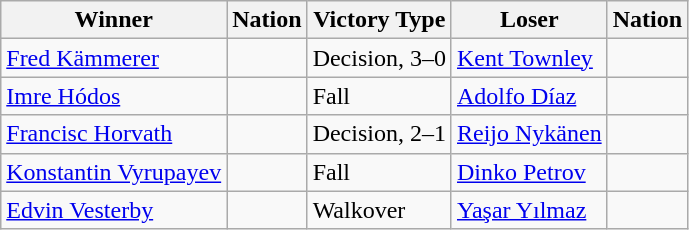<table class="wikitable sortable" style="text-align:left;">
<tr>
<th>Winner</th>
<th>Nation</th>
<th>Victory Type</th>
<th>Loser</th>
<th>Nation</th>
</tr>
<tr>
<td><a href='#'>Fred Kämmerer</a></td>
<td></td>
<td>Decision, 3–0</td>
<td><a href='#'>Kent Townley</a></td>
<td></td>
</tr>
<tr>
<td><a href='#'>Imre Hódos</a></td>
<td></td>
<td>Fall</td>
<td><a href='#'>Adolfo Díaz</a></td>
<td></td>
</tr>
<tr>
<td><a href='#'>Francisc Horvath</a></td>
<td></td>
<td>Decision, 2–1</td>
<td><a href='#'>Reijo Nykänen</a></td>
<td></td>
</tr>
<tr>
<td><a href='#'>Konstantin Vyrupayev</a></td>
<td></td>
<td>Fall</td>
<td><a href='#'>Dinko Petrov</a></td>
<td></td>
</tr>
<tr>
<td><a href='#'>Edvin Vesterby</a></td>
<td></td>
<td>Walkover</td>
<td><a href='#'>Yaşar Yılmaz</a></td>
<td></td>
</tr>
</table>
